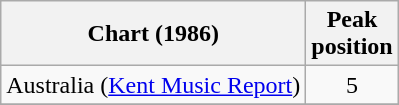<table class="wikitable sortable">
<tr>
<th>Chart (1986)</th>
<th>Peak<br>position</th>
</tr>
<tr>
<td>Australia (<a href='#'>Kent Music Report</a>)</td>
<td style="text-align:center;">5</td>
</tr>
<tr>
</tr>
</table>
